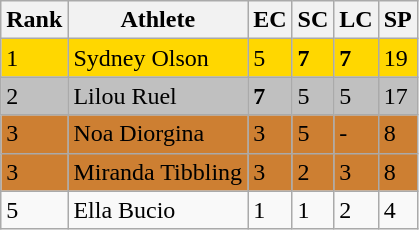<table class="wikitable">
<tr>
<th>Rank</th>
<th>Athlete</th>
<th>EC</th>
<th>SC</th>
<th>LC</th>
<th>SP</th>
</tr>
<tr>
<td style="background:#FFD700">1</td>
<td style="background:#FFD700"> Sydney Olson</td>
<td style="background:#FFD700">5</td>
<td style="background:#FFD700"><strong>7</strong></td>
<td style="background:#FFD700"><strong>7</strong></td>
<td style="background:#FFD700">19</td>
</tr>
<tr>
<td style="background:#C0C0C0">2</td>
<td style="background:#C0C0C0"> Lilou Ruel</td>
<td style="background:#C0C0C0"><strong>7</strong></td>
<td style="background:#C0C0C0">5</td>
<td style="background:#C0C0C0">5</td>
<td style="background:#C0C0C0">17</td>
</tr>
<tr>
<td style="background:#CD7F32">3</td>
<td style="background:#CD7F32"> Noa Diorgina</td>
<td style="background:#CD7F32">3</td>
<td style="background:#CD7F32">5</td>
<td style="background:#CD7F32">-</td>
<td style="background:#CD7F32">8</td>
</tr>
<tr>
<td style="background:#CD7F32">3</td>
<td style="background:#CD7F32"> Miranda Tibbling</td>
<td style="background:#CD7F32">3</td>
<td style="background:#CD7F32">2</td>
<td style="background:#CD7F32">3</td>
<td style="background:#CD7F32">8</td>
</tr>
<tr>
<td>5</td>
<td> Ella Bucio</td>
<td>1</td>
<td>1</td>
<td>2</td>
<td>4</td>
</tr>
</table>
